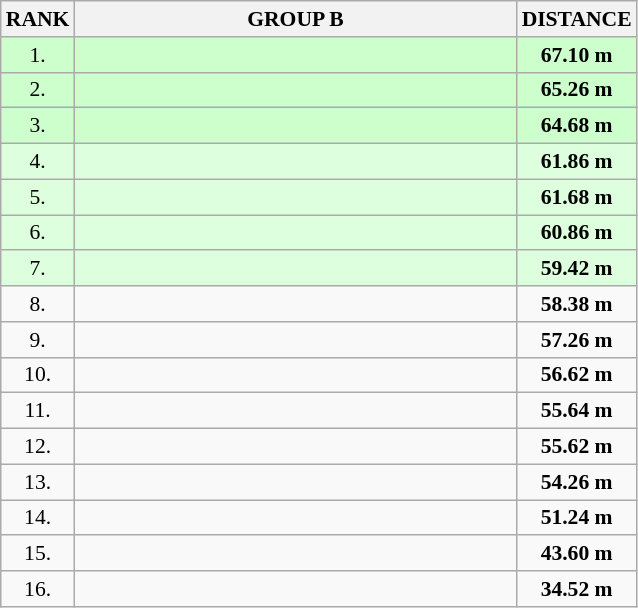<table class="wikitable" style="border-collapse: collapse; font-size: 90%;">
<tr>
<th>RANK</th>
<th align="center" style="width: 20em">GROUP B</th>
<th>DISTANCE</th>
</tr>
<tr style="background:#ccffcc;">
<td align="center">1.</td>
<td></td>
<td align="center"><strong>67.10 m</strong></td>
</tr>
<tr style="background:#ccffcc;">
<td align="center">2.</td>
<td></td>
<td align="center"><strong>65.26 m</strong></td>
</tr>
<tr style="background:#ccffcc;">
<td align="center">3.</td>
<td></td>
<td align="center"><strong>64.68 m</strong></td>
</tr>
<tr style="background:#ddffdd;">
<td align="center">4.</td>
<td></td>
<td align="center"><strong>61.86 m</strong></td>
</tr>
<tr style="background:#ddffdd;">
<td align="center">5.</td>
<td></td>
<td align="center"><strong>61.68 m</strong></td>
</tr>
<tr style="background:#ddffdd;">
<td align="center">6.</td>
<td></td>
<td align="center"><strong>60.86 m</strong></td>
</tr>
<tr style="background:#ddffdd;">
<td align="center">7.</td>
<td></td>
<td align="center"><strong>59.42 m</strong></td>
</tr>
<tr>
<td align="center">8.</td>
<td></td>
<td align="center"><strong>58.38 m</strong></td>
</tr>
<tr>
<td align="center">9.</td>
<td></td>
<td align="center"><strong>57.26 m</strong></td>
</tr>
<tr>
<td align="center">10.</td>
<td></td>
<td align="center"><strong>56.62 m</strong></td>
</tr>
<tr>
<td align="center">11.</td>
<td></td>
<td align="center"><strong>55.64 m</strong></td>
</tr>
<tr>
<td align="center">12.</td>
<td></td>
<td align="center"><strong>55.62 m</strong></td>
</tr>
<tr>
<td align="center">13.</td>
<td></td>
<td align="center"><strong>54.26 m</strong></td>
</tr>
<tr>
<td align="center">14.</td>
<td></td>
<td align="center"><strong>51.24 m</strong></td>
</tr>
<tr>
<td align="center">15.</td>
<td></td>
<td align="center"><strong>43.60 m</strong></td>
</tr>
<tr>
<td align="center">16.</td>
<td></td>
<td align="center"><strong>34.52 m</strong></td>
</tr>
</table>
